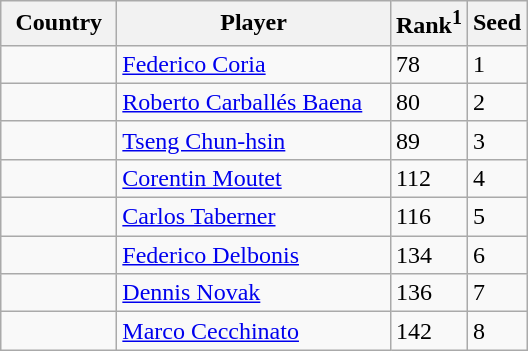<table class="sortable wikitable">
<tr>
<th width="70">Country</th>
<th width="175">Player</th>
<th>Rank<sup>1</sup></th>
<th>Seed</th>
</tr>
<tr>
<td></td>
<td><a href='#'>Federico Coria</a></td>
<td>78</td>
<td>1</td>
</tr>
<tr>
<td></td>
<td><a href='#'>Roberto Carballés Baena</a></td>
<td>80</td>
<td>2</td>
</tr>
<tr>
<td></td>
<td><a href='#'>Tseng Chun-hsin</a></td>
<td>89</td>
<td>3</td>
</tr>
<tr>
<td></td>
<td><a href='#'>Corentin Moutet</a></td>
<td>112</td>
<td>4</td>
</tr>
<tr>
<td></td>
<td><a href='#'>Carlos Taberner</a></td>
<td>116</td>
<td>5</td>
</tr>
<tr>
<td></td>
<td><a href='#'>Federico Delbonis</a></td>
<td>134</td>
<td>6</td>
</tr>
<tr>
<td></td>
<td><a href='#'>Dennis Novak</a></td>
<td>136</td>
<td>7</td>
</tr>
<tr>
<td></td>
<td><a href='#'>Marco Cecchinato</a></td>
<td>142</td>
<td>8</td>
</tr>
</table>
